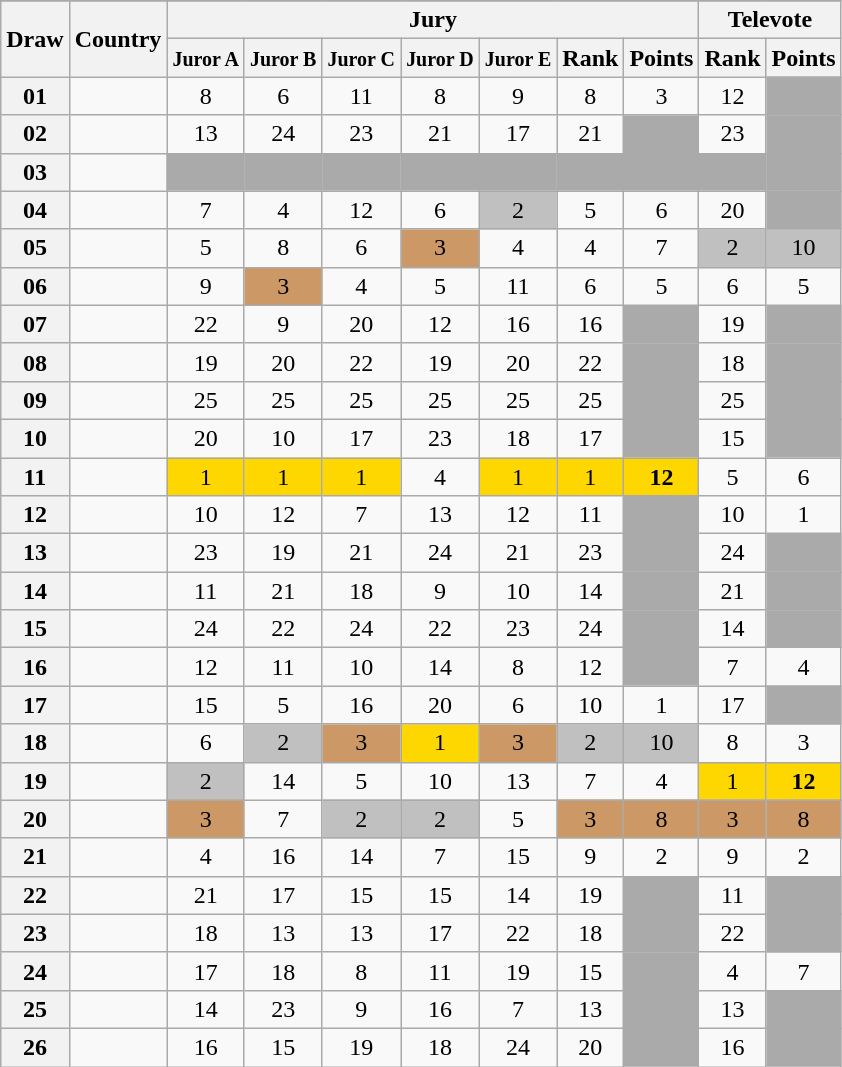<table class="sortable wikitable collapsible plainrowheaders" style="text-align:center;">
<tr>
</tr>
<tr>
<th scope="col" rowspan="2">Draw</th>
<th scope="col" rowspan="2">Country</th>
<th scope="col" colspan="7">Jury</th>
<th scope="col" colspan="2">Televote</th>
</tr>
<tr>
<th scope="col"><small>Juror A</small></th>
<th scope="col"><small>Juror B</small></th>
<th scope="col"><small>Juror C</small></th>
<th scope="col"><small>Juror D</small></th>
<th scope="col"><small>Juror E</small></th>
<th scope="col">Rank</th>
<th scope="col">Points</th>
<th scope="col">Rank</th>
<th scope="col">Points</th>
</tr>
<tr>
<th scope="row" style="text-align:center;">01</th>
<td style="text-align:left;"></td>
<td>8</td>
<td>6</td>
<td>11</td>
<td>8</td>
<td>9</td>
<td>8</td>
<td>3</td>
<td>12</td>
<td style="background:#AAAAAA;"></td>
</tr>
<tr>
<th scope="row" style="text-align:center;">02</th>
<td style="text-align:left;"></td>
<td>13</td>
<td>24</td>
<td>23</td>
<td>21</td>
<td>17</td>
<td>21</td>
<td style="background:#AAAAAA;"></td>
<td>23</td>
<td style="background:#AAAAAA;"></td>
</tr>
<tr class="sortbottom">
<th scope="row" style="text-align:center;">03</th>
<td style="text-align:left;"></td>
<td style="background:#AAAAAA;"></td>
<td style="background:#AAAAAA;"></td>
<td style="background:#AAAAAA;"></td>
<td style="background:#AAAAAA;"></td>
<td style="background:#AAAAAA;"></td>
<td style="background:#AAAAAA;"></td>
<td style="background:#AAAAAA;"></td>
<td style="background:#AAAAAA;"></td>
<td style="background:#AAAAAA;"></td>
</tr>
<tr>
<th scope="row" style="text-align:center;">04</th>
<td style="text-align:left;"></td>
<td>7</td>
<td>4</td>
<td>12</td>
<td>6</td>
<td style="background:silver;">2</td>
<td>5</td>
<td>6</td>
<td>20</td>
<td style="background:#AAAAAA;"></td>
</tr>
<tr>
<th scope="row" style="text-align:center;">05</th>
<td style="text-align:left;"></td>
<td>5</td>
<td>8</td>
<td>6</td>
<td style="background:#CC9966;">3</td>
<td>4</td>
<td>4</td>
<td>7</td>
<td style="background:silver;">2</td>
<td style="background:silver;">10</td>
</tr>
<tr>
<th scope="row" style="text-align:center;">06</th>
<td style="text-align:left;"></td>
<td>9</td>
<td style="background:#CC9966;">3</td>
<td>4</td>
<td>5</td>
<td>11</td>
<td>6</td>
<td>5</td>
<td>6</td>
<td>5</td>
</tr>
<tr>
<th scope="row" style="text-align:center;">07</th>
<td style="text-align:left;"></td>
<td>22</td>
<td>9</td>
<td>20</td>
<td>12</td>
<td>16</td>
<td>16</td>
<td style="background:#AAAAAA;"></td>
<td>19</td>
<td style="background:#AAAAAA;"></td>
</tr>
<tr>
<th scope="row" style="text-align:center;">08</th>
<td style="text-align:left;"></td>
<td>19</td>
<td>20</td>
<td>22</td>
<td>19</td>
<td>20</td>
<td>22</td>
<td style="background:#AAAAAA;"></td>
<td>18</td>
<td style="background:#AAAAAA;"></td>
</tr>
<tr>
<th scope="row" style="text-align:center;">09</th>
<td style="text-align:left;"></td>
<td>25</td>
<td>25</td>
<td>25</td>
<td>25</td>
<td>25</td>
<td>25</td>
<td style="background:#AAAAAA;"></td>
<td>25</td>
<td style="background:#AAAAAA;"></td>
</tr>
<tr>
<th scope="row" style="text-align:center;">10</th>
<td style="text-align:left;"></td>
<td>20</td>
<td>10</td>
<td>17</td>
<td>23</td>
<td>18</td>
<td>17</td>
<td style="background:#AAAAAA;"></td>
<td>15</td>
<td style="background:#AAAAAA;"></td>
</tr>
<tr>
<th scope="row" style="text-align:center;">11</th>
<td style="text-align:left;"></td>
<td style="background:gold;">1</td>
<td style="background:gold;">1</td>
<td style="background:gold;">1</td>
<td>4</td>
<td style="background:gold;">1</td>
<td style="background:gold;">1</td>
<td style="background:gold;"><strong>12</strong></td>
<td>5</td>
<td>6</td>
</tr>
<tr>
<th scope="row" style="text-align:center;">12</th>
<td style="text-align:left;"></td>
<td>10</td>
<td>12</td>
<td>7</td>
<td>13</td>
<td>12</td>
<td>11</td>
<td style="background:#AAAAAA;"></td>
<td>10</td>
<td>1</td>
</tr>
<tr>
<th scope="row" style="text-align:center;">13</th>
<td style="text-align:left;"></td>
<td>23</td>
<td>19</td>
<td>21</td>
<td>24</td>
<td>21</td>
<td>23</td>
<td style="background:#AAAAAA;"></td>
<td>24</td>
<td style="background:#AAAAAA;"></td>
</tr>
<tr>
<th scope="row" style="text-align:center;">14</th>
<td style="text-align:left;"></td>
<td>11</td>
<td>21</td>
<td>18</td>
<td>9</td>
<td>10</td>
<td>14</td>
<td style="background:#AAAAAA;"></td>
<td>21</td>
<td style="background:#AAAAAA;"></td>
</tr>
<tr>
<th scope="row" style="text-align:center;">15</th>
<td style="text-align:left;"></td>
<td>24</td>
<td>22</td>
<td>24</td>
<td>22</td>
<td>23</td>
<td>24</td>
<td style="background:#AAAAAA;"></td>
<td>14</td>
<td style="background:#AAAAAA;"></td>
</tr>
<tr>
<th scope="row" style="text-align:center;">16</th>
<td style="text-align:left;"></td>
<td>12</td>
<td>11</td>
<td>10</td>
<td>14</td>
<td>8</td>
<td>12</td>
<td style="background:#AAAAAA;"></td>
<td>7</td>
<td>4</td>
</tr>
<tr>
<th scope="row" style="text-align:center;">17</th>
<td style="text-align:left;"></td>
<td>15</td>
<td>5</td>
<td>16</td>
<td>20</td>
<td>6</td>
<td>10</td>
<td>1</td>
<td>17</td>
<td style="background:#AAAAAA;"></td>
</tr>
<tr>
<th scope="row" style="text-align:center;">18</th>
<td style="text-align:left;"></td>
<td>6</td>
<td style="background:silver;">2</td>
<td style="background:#CC9966;">3</td>
<td style="background:gold;">1</td>
<td style="background:#CC9966;">3</td>
<td style="background:silver;">2</td>
<td style="background:silver;">10</td>
<td>8</td>
<td>3</td>
</tr>
<tr>
<th scope="row" style="text-align:center;">19</th>
<td style="text-align:left;"></td>
<td style="background:silver;">2</td>
<td>14</td>
<td>5</td>
<td>10</td>
<td>13</td>
<td>7</td>
<td>4</td>
<td style="background:gold;">1</td>
<td style="background:gold;"><strong>12</strong></td>
</tr>
<tr>
<th scope="row" style="text-align:center;">20</th>
<td style="text-align:left;"></td>
<td style="background:#CC9966;">3</td>
<td>7</td>
<td style="background:silver;">2</td>
<td style="background:silver;">2</td>
<td>5</td>
<td style="background:#CC9966;">3</td>
<td style="background:#CC9966;">8</td>
<td style="background:#CC9966;">3</td>
<td style="background:#CC9966;">8</td>
</tr>
<tr>
<th scope="row" style="text-align:center;">21</th>
<td style="text-align:left;"></td>
<td>4</td>
<td>16</td>
<td>14</td>
<td>7</td>
<td>15</td>
<td>9</td>
<td>2</td>
<td>9</td>
<td>2</td>
</tr>
<tr>
<th scope="row" style="text-align:center;">22</th>
<td style="text-align:left;"></td>
<td>21</td>
<td>17</td>
<td>15</td>
<td>15</td>
<td>14</td>
<td>19</td>
<td style="background:#AAAAAA;"></td>
<td>11</td>
<td style="background:#AAAAAA;"></td>
</tr>
<tr>
<th scope="row" style="text-align:center;">23</th>
<td style="text-align:left;"></td>
<td>18</td>
<td>13</td>
<td>13</td>
<td>17</td>
<td>22</td>
<td>18</td>
<td style="background:#AAAAAA;"></td>
<td>22</td>
<td style="background:#AAAAAA;"></td>
</tr>
<tr>
<th scope="row" style="text-align:center;">24</th>
<td style="text-align:left;"></td>
<td>17</td>
<td>18</td>
<td>8</td>
<td>11</td>
<td>19</td>
<td>15</td>
<td style="background:#AAAAAA;"></td>
<td>4</td>
<td>7</td>
</tr>
<tr>
<th scope="row" style="text-align:center;">25</th>
<td style="text-align:left;"></td>
<td>14</td>
<td>23</td>
<td>9</td>
<td>16</td>
<td>7</td>
<td>13</td>
<td style="background:#AAAAAA;"></td>
<td>13</td>
<td style="background:#AAAAAA;"></td>
</tr>
<tr>
<th scope="row" style="text-align:center;">26</th>
<td style="text-align:left;"></td>
<td>16</td>
<td>15</td>
<td>19</td>
<td>18</td>
<td>24</td>
<td>20</td>
<td style="background:#AAAAAA;"></td>
<td>16</td>
<td style="background:#AAAAAA;"></td>
</tr>
</table>
